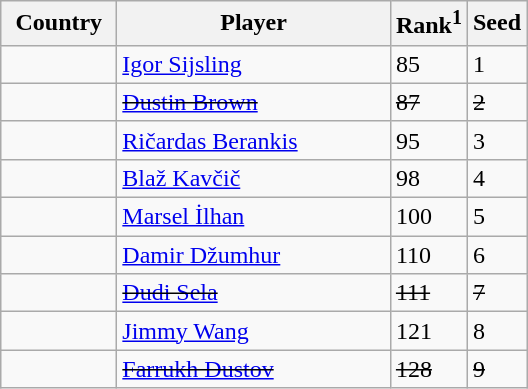<table class="sortable wikitable">
<tr>
<th width="70">Country</th>
<th width="175">Player</th>
<th>Rank<sup>1</sup></th>
<th>Seed</th>
</tr>
<tr>
<td></td>
<td><a href='#'>Igor Sijsling</a></td>
<td>85</td>
<td>1</td>
</tr>
<tr>
<td><s></s></td>
<td><s><a href='#'>Dustin Brown</a></s></td>
<td><s>87</s></td>
<td><s>2</s></td>
</tr>
<tr>
<td></td>
<td><a href='#'>Ričardas Berankis</a></td>
<td>95</td>
<td>3</td>
</tr>
<tr>
<td></td>
<td><a href='#'>Blaž Kavčič</a></td>
<td>98</td>
<td>4</td>
</tr>
<tr>
<td></td>
<td><a href='#'>Marsel İlhan</a></td>
<td>100</td>
<td>5</td>
</tr>
<tr>
<td></td>
<td><a href='#'>Damir Džumhur</a></td>
<td>110</td>
<td>6</td>
</tr>
<tr>
<td><s></s></td>
<td><s><a href='#'>Dudi Sela</a></s></td>
<td><s>111</s></td>
<td><s>7</s></td>
</tr>
<tr>
<td></td>
<td><a href='#'>Jimmy Wang</a></td>
<td>121</td>
<td>8</td>
</tr>
<tr>
<td><s></s></td>
<td><s><a href='#'>Farrukh Dustov</a></s></td>
<td><s>128</s></td>
<td><s>9</s></td>
</tr>
</table>
